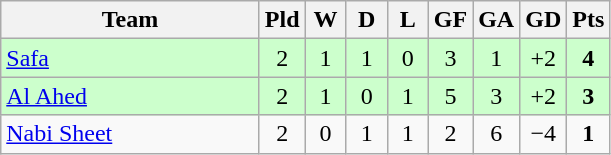<table class="wikitable" style="text-align: center;">
<tr>
<th width=165>Team</th>
<th width=20>Pld</th>
<th width=20>W</th>
<th width=20>D</th>
<th width=20>L</th>
<th width=20>GF</th>
<th width=20>GA</th>
<th width=20>GD</th>
<th width=20>Pts</th>
</tr>
<tr bgcolor = ccffcc>
<td style="text-align:left;"> <a href='#'>Safa</a></td>
<td>2</td>
<td>1</td>
<td>1</td>
<td>0</td>
<td>3</td>
<td>1</td>
<td>+2</td>
<td><strong>4</strong></td>
</tr>
<tr bgcolor = ccffcc>
<td style="text-align:left;"> <a href='#'>Al Ahed</a></td>
<td>2</td>
<td>1</td>
<td>0</td>
<td>1</td>
<td>5</td>
<td>3</td>
<td>+2</td>
<td><strong>3</strong></td>
</tr>
<tr>
<td style="text-align:left;"> <a href='#'>Nabi Sheet</a></td>
<td>2</td>
<td>0</td>
<td>1</td>
<td>1</td>
<td>2</td>
<td>6</td>
<td>−4</td>
<td><strong>1</strong></td>
</tr>
</table>
